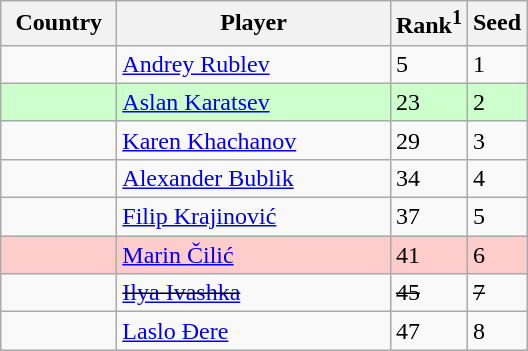<table class="sortable wikitable">
<tr>
<th width="70">Country</th>
<th width="175">Player</th>
<th>Rank<sup>1</sup></th>
<th>Seed</th>
</tr>
<tr>
<td></td>
<td><a href='#'>Andrey Rublev</a></td>
<td>5</td>
<td>1</td>
</tr>
<tr bgcolor=#cfc>
<td></td>
<td><a href='#'>Aslan Karatsev</a></td>
<td>23</td>
<td>2</td>
</tr>
<tr>
<td></td>
<td><a href='#'>Karen Khachanov</a></td>
<td>29</td>
<td>3</td>
</tr>
<tr>
<td></td>
<td><a href='#'>Alexander Bublik</a></td>
<td>34</td>
<td>4</td>
</tr>
<tr>
<td></td>
<td><a href='#'>Filip Krajinović</a></td>
<td>37</td>
<td>5</td>
</tr>
<tr bgcolor=#fcc>
<td></td>
<td><a href='#'>Marin Čilić</a></td>
<td>41</td>
<td>6</td>
</tr>
<tr>
<td><s></s></td>
<td><s><a href='#'>Ilya Ivashka</a></s></td>
<td><s>45</s></td>
<td><s>7</s></td>
</tr>
<tr>
<td></td>
<td><a href='#'>Laslo Đere</a></td>
<td>47</td>
<td>8</td>
</tr>
</table>
